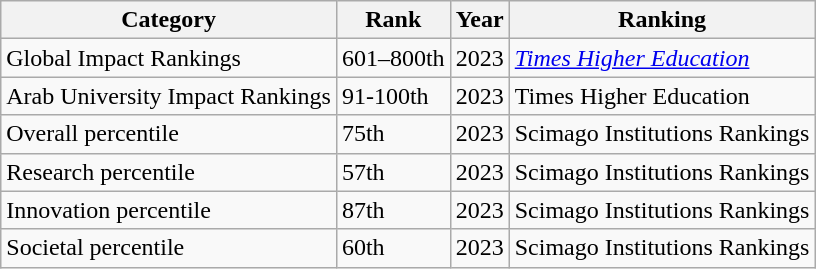<table class="wikitable">
<tr>
<th>Category</th>
<th>Rank</th>
<th>Year</th>
<th>Ranking</th>
</tr>
<tr>
<td>Global Impact Rankings</td>
<td>601–800th</td>
<td>2023</td>
<td><em><a href='#'>Times Higher Education</a></em></td>
</tr>
<tr>
<td>Arab University Impact Rankings</td>
<td>91-100th</td>
<td>2023</td>
<td>Times Higher Education</td>
</tr>
<tr>
<td>Overall percentile</td>
<td>75th</td>
<td>2023</td>
<td>Scimago Institutions Rankings</td>
</tr>
<tr>
<td>Research percentile</td>
<td>57th</td>
<td>2023</td>
<td>Scimago Institutions Rankings</td>
</tr>
<tr>
<td>Innovation percentile</td>
<td>87th</td>
<td>2023</td>
<td>Scimago Institutions Rankings</td>
</tr>
<tr>
<td>Societal percentile</td>
<td>60th</td>
<td>2023</td>
<td>Scimago Institutions Rankings</td>
</tr>
</table>
